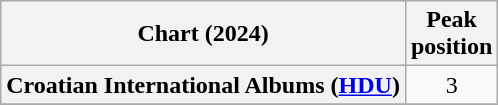<table class="wikitable sortable plainrowheaders" style="text-align:center">
<tr>
<th>Chart (2024)</th>
<th>Peak<br>position</th>
</tr>
<tr>
<th scope="row">Croatian International Albums (<a href='#'>HDU</a>)</th>
<td>3</td>
</tr>
<tr>
</tr>
</table>
